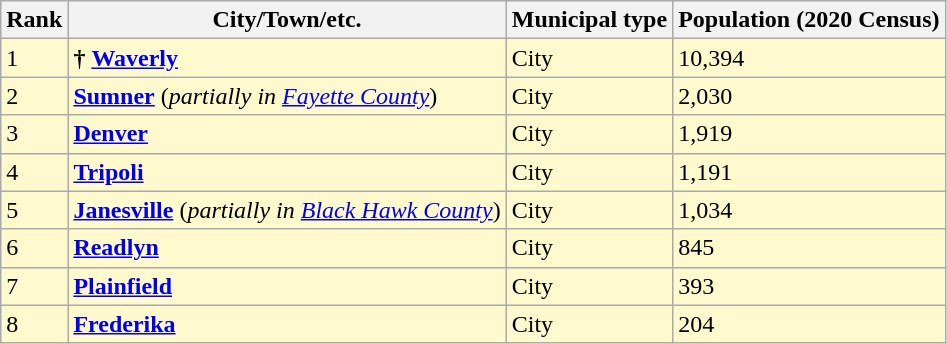<table class="wikitable sortable">
<tr>
<th>Rank</th>
<th>City/Town/etc.</th>
<th>Municipal type</th>
<th>Population (2020 Census)</th>
</tr>
<tr style="background-color:#FFFACD;">
<td>1</td>
<td><strong>†</strong> <strong><a href='#'>Waverly</a></strong></td>
<td>City</td>
<td>10,394</td>
</tr>
<tr style="background-color:#FFFACD;">
<td>2</td>
<td><strong><a href='#'>Sumner</a></strong> (<em>partially in <a href='#'>Fayette County</a></em>)</td>
<td>City</td>
<td>2,030</td>
</tr>
<tr style="background-color:#FFFACD;">
<td>3</td>
<td><strong><a href='#'>Denver</a></strong></td>
<td>City</td>
<td>1,919</td>
</tr>
<tr style="background-color:#FFFACD;">
<td>4</td>
<td><strong><a href='#'>Tripoli</a></strong></td>
<td>City</td>
<td>1,191</td>
</tr>
<tr style="background-color:#FFFACD;">
<td>5</td>
<td><strong><a href='#'>Janesville</a></strong> (<em>partially in <a href='#'>Black Hawk County</a></em>)</td>
<td>City</td>
<td>1,034</td>
</tr>
<tr style="background-color:#FFFACD;">
<td>6</td>
<td><strong><a href='#'>Readlyn</a></strong></td>
<td>City</td>
<td>845</td>
</tr>
<tr style="background-color:#FFFACD;">
<td>7</td>
<td><strong><a href='#'>Plainfield</a></strong></td>
<td>City</td>
<td>393</td>
</tr>
<tr style="background-color:#FFFACD;">
<td>8</td>
<td><strong><a href='#'>Frederika</a></strong></td>
<td>City</td>
<td>204</td>
</tr>
</table>
